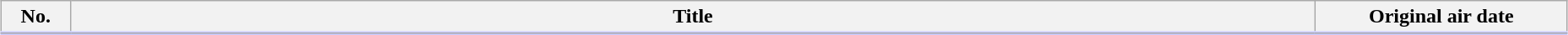<table class="plainrowheaders wikitable" style="width:98%; margin:auto; background:#FFF;">
<tr style="border-bottom: 3px solid #CCF;">
<th style="width:3em;">No.</th>
<th>Title</th>
<th style="width:12em;">Original air date</th>
</tr>
<tr>
</tr>
</table>
